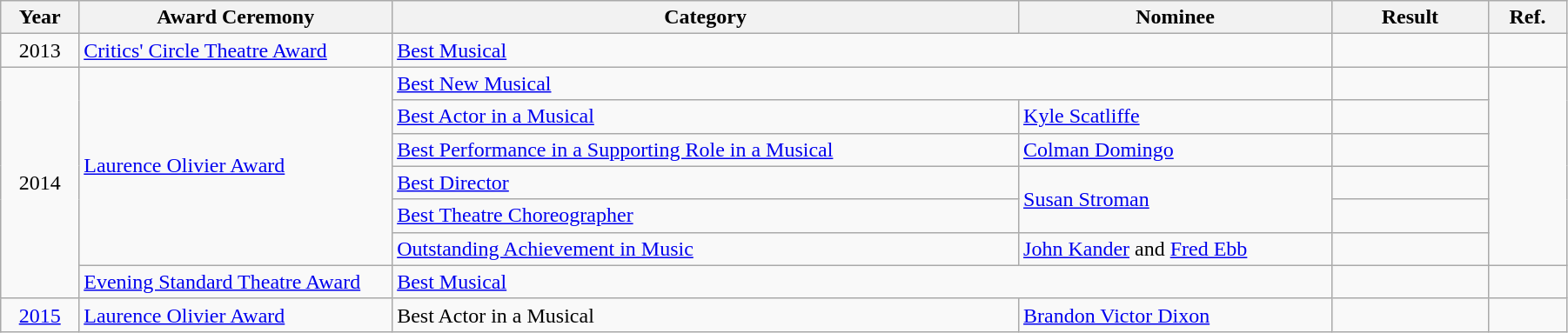<table class="wikitable" style="width:95%;">
<tr>
<th style="width:5%;">Year</th>
<th style="width:20%;">Award Ceremony</th>
<th style="width:40%;">Category</th>
<th style="width:20%;">Nominee</th>
<th style="width:10%;">Result</th>
<th style="width:5%;">Ref.</th>
</tr>
<tr>
<td align="center">2013</td>
<td><a href='#'>Critics' Circle Theatre Award</a></td>
<td colspan="2"><a href='#'>Best Musical</a></td>
<td></td>
<td align="center"></td>
</tr>
<tr>
<td rowspan="7" align="center">2014</td>
<td rowspan="6"><a href='#'>Laurence Olivier Award</a></td>
<td colspan="2"><a href='#'>Best New Musical</a></td>
<td></td>
<td rowspan="6" align="center"></td>
</tr>
<tr>
<td><a href='#'>Best Actor in a Musical</a></td>
<td><a href='#'>Kyle Scatliffe</a></td>
<td></td>
</tr>
<tr>
<td><a href='#'>Best Performance in a Supporting Role in a Musical</a></td>
<td><a href='#'>Colman Domingo</a></td>
<td></td>
</tr>
<tr>
<td><a href='#'>Best Director</a></td>
<td rowspan="2"><a href='#'>Susan Stroman</a></td>
<td></td>
</tr>
<tr>
<td><a href='#'>Best Theatre Choreographer</a></td>
<td></td>
</tr>
<tr>
<td><a href='#'>Outstanding Achievement in Music</a></td>
<td><a href='#'>John Kander</a> and <a href='#'>Fred Ebb</a></td>
<td></td>
</tr>
<tr>
<td><a href='#'>Evening Standard Theatre Award</a></td>
<td colspan="2"><a href='#'>Best Musical</a></td>
<td></td>
<td align="center"></td>
</tr>
<tr>
<td align="center"><a href='#'>2015</a></td>
<td><a href='#'>Laurence Olivier Award</a></td>
<td>Best Actor in a Musical</td>
<td><a href='#'>Brandon Victor Dixon</a></td>
<td></td>
<td align="center"></td>
</tr>
</table>
